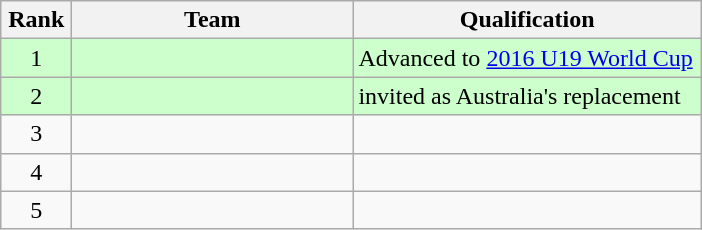<table class="wikitable" style="text-align:left">
<tr>
<th width=40>Rank</th>
<th width=180>Team</th>
<th width=225>Qualification</th>
</tr>
<tr style="background:#cfc">
<td align="center">1</td>
<td></td>
<td>Advanced to <a href='#'>2016 U19 World Cup</a></td>
</tr>
<tr style="background:#cfc">
<td align="center">2</td>
<td></td>
<td>invited as Australia's replacement</td>
</tr>
<tr>
<td align="center">3</td>
<td></td>
<td></td>
</tr>
<tr>
<td align="center">4</td>
<td></td>
<td></td>
</tr>
<tr>
<td align="center">5</td>
<td></td>
<td></td>
</tr>
</table>
